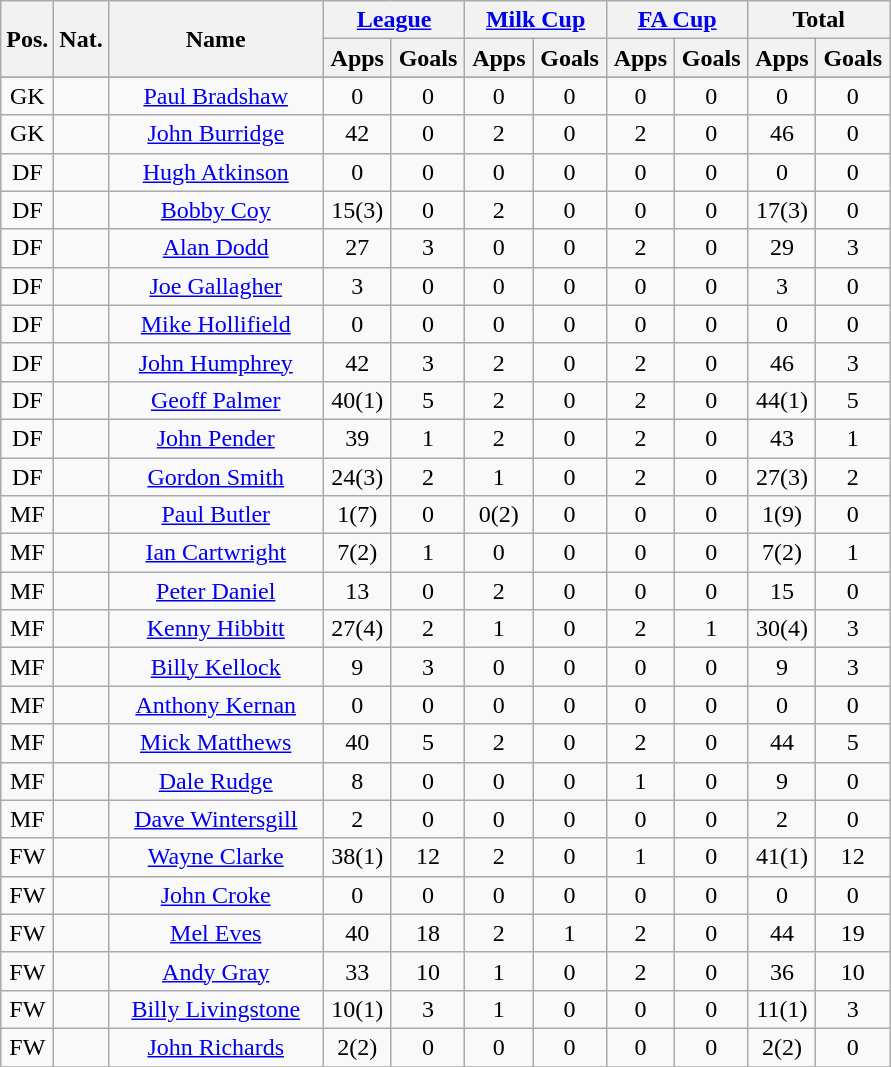<table class="wikitable plainrowheaders" style="text-align:center">
<tr>
<th rowspan="2">Pos.</th>
<th rowspan="2">Nat.</th>
<th rowspan="2" width="136">Name</th>
<th colspan="2" width="87"><a href='#'>League</a></th>
<th colspan="2" width="87"><a href='#'>Milk Cup</a></th>
<th colspan="2" width="87"><a href='#'>FA Cup</a></th>
<th colspan="2" width="87">Total</th>
</tr>
<tr>
<th>Apps</th>
<th>Goals</th>
<th>Apps</th>
<th>Goals</th>
<th>Apps</th>
<th>Goals</th>
<th>Apps</th>
<th>Goals</th>
</tr>
<tr>
</tr>
<tr>
<td>GK</td>
<td></td>
<td><a href='#'>Paul Bradshaw</a></td>
<td>0</td>
<td>0</td>
<td>0</td>
<td>0</td>
<td>0</td>
<td>0</td>
<td>0</td>
<td>0</td>
</tr>
<tr>
<td>GK</td>
<td></td>
<td><a href='#'>John Burridge</a></td>
<td>42</td>
<td>0</td>
<td>2</td>
<td>0</td>
<td>2</td>
<td>0</td>
<td>46</td>
<td>0</td>
</tr>
<tr>
<td>DF</td>
<td></td>
<td><a href='#'>Hugh Atkinson</a></td>
<td>0</td>
<td>0</td>
<td>0</td>
<td>0</td>
<td>0</td>
<td>0</td>
<td>0</td>
<td>0</td>
</tr>
<tr>
<td>DF</td>
<td></td>
<td><a href='#'>Bobby Coy</a></td>
<td>15(3)</td>
<td>0</td>
<td>2</td>
<td>0</td>
<td>0</td>
<td>0</td>
<td>17(3)</td>
<td>0</td>
</tr>
<tr>
<td>DF</td>
<td></td>
<td><a href='#'>Alan Dodd</a></td>
<td>27</td>
<td>3</td>
<td>0</td>
<td>0</td>
<td>2</td>
<td>0</td>
<td>29</td>
<td>3</td>
</tr>
<tr>
<td>DF</td>
<td></td>
<td><a href='#'>Joe Gallagher</a></td>
<td>3</td>
<td>0</td>
<td>0</td>
<td>0</td>
<td>0</td>
<td>0</td>
<td>3</td>
<td>0</td>
</tr>
<tr>
<td>DF</td>
<td></td>
<td><a href='#'>Mike Hollifield</a></td>
<td>0</td>
<td>0</td>
<td>0</td>
<td>0</td>
<td>0</td>
<td>0</td>
<td>0</td>
<td>0</td>
</tr>
<tr>
<td>DF</td>
<td></td>
<td><a href='#'>John Humphrey</a></td>
<td>42</td>
<td>3</td>
<td>2</td>
<td>0</td>
<td>2</td>
<td>0</td>
<td>46</td>
<td>3</td>
</tr>
<tr>
<td>DF</td>
<td></td>
<td><a href='#'>Geoff Palmer</a></td>
<td>40(1)</td>
<td>5</td>
<td>2</td>
<td>0</td>
<td>2</td>
<td>0</td>
<td>44(1)</td>
<td>5</td>
</tr>
<tr>
<td>DF</td>
<td></td>
<td><a href='#'>John Pender</a></td>
<td>39</td>
<td>1</td>
<td>2</td>
<td>0</td>
<td>2</td>
<td>0</td>
<td>43</td>
<td>1</td>
</tr>
<tr>
<td>DF</td>
<td></td>
<td><a href='#'>Gordon Smith</a></td>
<td>24(3)</td>
<td>2</td>
<td>1</td>
<td>0</td>
<td>2</td>
<td>0</td>
<td>27(3)</td>
<td>2</td>
</tr>
<tr>
<td>MF</td>
<td></td>
<td><a href='#'>Paul Butler</a></td>
<td>1(7)</td>
<td>0</td>
<td>0(2)</td>
<td>0</td>
<td>0</td>
<td>0</td>
<td>1(9)</td>
<td>0</td>
</tr>
<tr>
<td>MF</td>
<td></td>
<td><a href='#'>Ian Cartwright</a></td>
<td>7(2)</td>
<td>1</td>
<td>0</td>
<td>0</td>
<td>0</td>
<td>0</td>
<td>7(2)</td>
<td>1</td>
</tr>
<tr>
<td>MF</td>
<td></td>
<td><a href='#'>Peter Daniel</a></td>
<td>13</td>
<td>0</td>
<td>2</td>
<td>0</td>
<td>0</td>
<td>0</td>
<td>15</td>
<td>0</td>
</tr>
<tr>
<td>MF</td>
<td></td>
<td><a href='#'>Kenny Hibbitt</a></td>
<td>27(4)</td>
<td>2</td>
<td>1</td>
<td>0</td>
<td>2</td>
<td>1</td>
<td>30(4)</td>
<td>3</td>
</tr>
<tr>
<td>MF</td>
<td></td>
<td><a href='#'>Billy Kellock</a></td>
<td>9</td>
<td>3</td>
<td>0</td>
<td>0</td>
<td>0</td>
<td>0</td>
<td>9</td>
<td>3</td>
</tr>
<tr>
<td>MF</td>
<td></td>
<td><a href='#'>Anthony Kernan</a></td>
<td>0</td>
<td>0</td>
<td>0</td>
<td>0</td>
<td>0</td>
<td>0</td>
<td>0</td>
<td>0</td>
</tr>
<tr>
<td>MF</td>
<td></td>
<td><a href='#'>Mick Matthews</a></td>
<td>40</td>
<td>5</td>
<td>2</td>
<td>0</td>
<td>2</td>
<td>0</td>
<td>44</td>
<td>5</td>
</tr>
<tr>
<td>MF</td>
<td></td>
<td><a href='#'>Dale Rudge</a></td>
<td>8</td>
<td>0</td>
<td>0</td>
<td>0</td>
<td>1</td>
<td>0</td>
<td>9</td>
<td>0</td>
</tr>
<tr>
<td>MF</td>
<td></td>
<td><a href='#'>Dave Wintersgill</a></td>
<td>2</td>
<td>0</td>
<td>0</td>
<td>0</td>
<td>0</td>
<td>0</td>
<td>2</td>
<td>0</td>
</tr>
<tr>
<td>FW</td>
<td></td>
<td><a href='#'>Wayne Clarke</a></td>
<td>38(1)</td>
<td>12</td>
<td>2</td>
<td>0</td>
<td>1</td>
<td>0</td>
<td>41(1)</td>
<td>12</td>
</tr>
<tr>
<td>FW</td>
<td></td>
<td><a href='#'>John Croke</a></td>
<td>0</td>
<td>0</td>
<td>0</td>
<td>0</td>
<td>0</td>
<td>0</td>
<td>0</td>
<td>0</td>
</tr>
<tr>
<td>FW</td>
<td></td>
<td><a href='#'>Mel Eves</a></td>
<td>40</td>
<td>18</td>
<td>2</td>
<td>1</td>
<td>2</td>
<td>0</td>
<td>44</td>
<td>19</td>
</tr>
<tr>
<td>FW</td>
<td></td>
<td><a href='#'>Andy Gray</a></td>
<td>33</td>
<td>10</td>
<td>1</td>
<td>0</td>
<td>2</td>
<td>0</td>
<td>36</td>
<td>10</td>
</tr>
<tr>
<td>FW</td>
<td></td>
<td><a href='#'>Billy Livingstone</a></td>
<td>10(1)</td>
<td>3</td>
<td>1</td>
<td>0</td>
<td>0</td>
<td>0</td>
<td>11(1)</td>
<td>3</td>
</tr>
<tr>
<td>FW</td>
<td></td>
<td><a href='#'>John Richards</a></td>
<td>2(2)</td>
<td>0</td>
<td>0</td>
<td>0</td>
<td>0</td>
<td>0</td>
<td>2(2)</td>
<td>0</td>
</tr>
<tr>
</tr>
</table>
